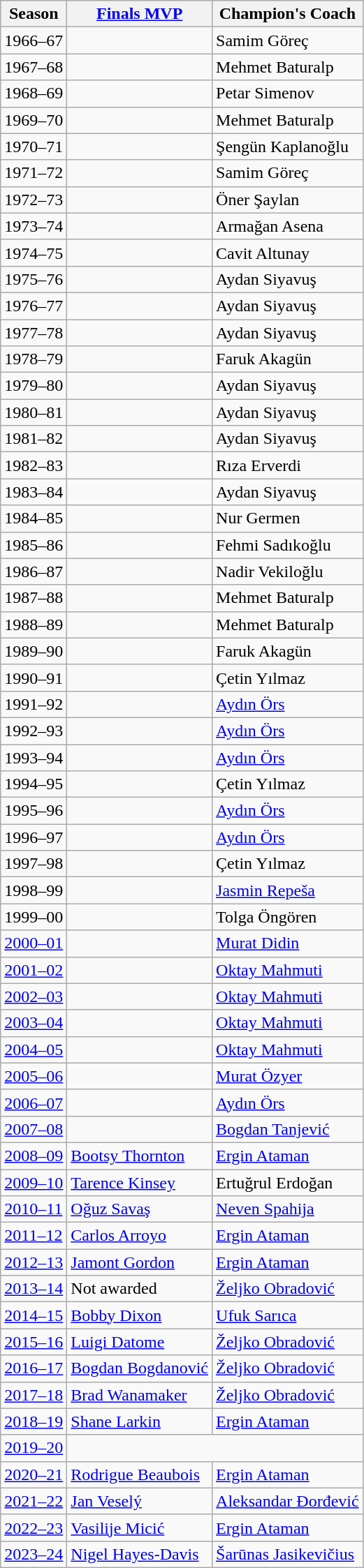<table class="wikitable">
<tr>
<th>Season</th>
<th><a href='#'>Finals MVP</a></th>
<th>Champion's Coach</th>
</tr>
<tr>
<td>1966–67</td>
<td></td>
<td> Samim Göreç</td>
</tr>
<tr>
<td>1967–68</td>
<td></td>
<td> Mehmet Baturalp</td>
</tr>
<tr>
<td>1968–69</td>
<td></td>
<td> Petar Simenov</td>
</tr>
<tr>
<td>1969–70</td>
<td></td>
<td> Mehmet Baturalp</td>
</tr>
<tr>
<td>1970–71</td>
<td></td>
<td> Şengün Kaplanoğlu</td>
</tr>
<tr>
<td>1971–72</td>
<td></td>
<td> Samim Göreç</td>
</tr>
<tr>
<td>1972–73</td>
<td></td>
<td> Öner Şaylan</td>
</tr>
<tr>
<td>1973–74</td>
<td></td>
<td> Armağan Asena</td>
</tr>
<tr>
<td>1974–75</td>
<td></td>
<td> Cavit Altunay</td>
</tr>
<tr>
<td>1975–76</td>
<td></td>
<td> Aydan Siyavuş</td>
</tr>
<tr>
<td>1976–77</td>
<td></td>
<td> Aydan Siyavuş</td>
</tr>
<tr>
<td>1977–78</td>
<td></td>
<td> Aydan Siyavuş</td>
</tr>
<tr>
<td>1978–79</td>
<td></td>
<td> Faruk Akagün</td>
</tr>
<tr>
<td>1979–80</td>
<td></td>
<td> Aydan Siyavuş</td>
</tr>
<tr>
<td>1980–81</td>
<td></td>
<td> Aydan Siyavuş</td>
</tr>
<tr>
<td>1981–82</td>
<td></td>
<td> Aydan Siyavuş</td>
</tr>
<tr>
<td>1982–83</td>
<td></td>
<td> Rıza Erverdi</td>
</tr>
<tr>
<td>1983–84</td>
<td></td>
<td> Aydan Siyavuş</td>
</tr>
<tr>
<td>1984–85</td>
<td></td>
<td> Nur Germen</td>
</tr>
<tr>
<td>1985–86</td>
<td></td>
<td> Fehmi Sadıkoğlu</td>
</tr>
<tr>
<td>1986–87</td>
<td></td>
<td> Nadir Vekiloğlu</td>
</tr>
<tr>
<td>1987–88</td>
<td></td>
<td> Mehmet Baturalp</td>
</tr>
<tr>
<td>1988–89</td>
<td></td>
<td> Mehmet Baturalp</td>
</tr>
<tr>
<td>1989–90</td>
<td></td>
<td> Faruk Akagün</td>
</tr>
<tr>
<td>1990–91</td>
<td></td>
<td> Çetin Yılmaz</td>
</tr>
<tr>
<td>1991–92</td>
<td></td>
<td> <a href='#'>Aydın Örs</a></td>
</tr>
<tr>
<td>1992–93</td>
<td></td>
<td> <a href='#'>Aydın Örs</a></td>
</tr>
<tr>
<td>1993–94</td>
<td></td>
<td> <a href='#'>Aydın Örs</a></td>
</tr>
<tr>
<td>1994–95</td>
<td></td>
<td> Çetin Yılmaz</td>
</tr>
<tr>
<td>1995–96</td>
<td></td>
<td> <a href='#'>Aydın Örs</a></td>
</tr>
<tr>
<td>1996–97</td>
<td></td>
<td> <a href='#'>Aydın Örs</a></td>
</tr>
<tr>
<td>1997–98</td>
<td></td>
<td> Çetin Yılmaz</td>
</tr>
<tr>
<td>1998–99</td>
<td></td>
<td> <a href='#'>Jasmin Repeša</a></td>
</tr>
<tr>
<td>1999–00</td>
<td></td>
<td> Tolga Öngören</td>
</tr>
<tr>
<td><a href='#'>2000–01</a></td>
<td></td>
<td> <a href='#'>Murat Didin</a></td>
</tr>
<tr>
<td><a href='#'>2001–02</a></td>
<td></td>
<td> <a href='#'>Oktay Mahmuti</a></td>
</tr>
<tr>
<td><a href='#'>2002–03</a></td>
<td></td>
<td> <a href='#'>Oktay Mahmuti</a></td>
</tr>
<tr>
<td><a href='#'>2003–04</a></td>
<td></td>
<td> <a href='#'>Oktay Mahmuti</a></td>
</tr>
<tr>
<td><a href='#'>2004–05</a></td>
<td></td>
<td> <a href='#'>Oktay Mahmuti</a></td>
</tr>
<tr>
<td><a href='#'>2005–06</a></td>
<td></td>
<td> <a href='#'>Murat Özyer</a></td>
</tr>
<tr>
<td><a href='#'>2006–07</a></td>
<td></td>
<td> <a href='#'>Aydın Örs</a></td>
</tr>
<tr>
<td><a href='#'>2007–08</a></td>
<td></td>
<td> <a href='#'>Bogdan Tanjević</a></td>
</tr>
<tr>
<td><a href='#'>2008–09</a></td>
<td> <a href='#'>Bootsy Thornton</a></td>
<td> <a href='#'>Ergin Ataman</a></td>
</tr>
<tr>
<td><a href='#'>2009–10</a></td>
<td> <a href='#'>Tarence Kinsey</a></td>
<td> Ertuğrul Erdoğan</td>
</tr>
<tr>
<td><a href='#'>2010–11</a></td>
<td> <a href='#'>Oğuz Savaş</a></td>
<td> <a href='#'>Neven Spahija</a></td>
</tr>
<tr>
<td><a href='#'>2011–12</a></td>
<td> <a href='#'>Carlos Arroyo</a></td>
<td> <a href='#'>Ergin Ataman</a></td>
</tr>
<tr>
<td><a href='#'>2012–13</a></td>
<td> <a href='#'>Jamont Gordon</a></td>
<td> <a href='#'>Ergin Ataman</a></td>
</tr>
<tr>
<td><a href='#'>2013–14</a></td>
<td>Not awarded</td>
<td> <a href='#'>Željko Obradović</a></td>
</tr>
<tr>
<td><a href='#'>2014–15</a></td>
<td> <a href='#'>Bobby Dixon</a></td>
<td> <a href='#'>Ufuk Sarıca</a></td>
</tr>
<tr>
<td><a href='#'>2015–16</a></td>
<td> <a href='#'>Luigi Datome</a></td>
<td> <a href='#'>Željko Obradović</a></td>
</tr>
<tr>
<td><a href='#'>2016–17</a></td>
<td> <a href='#'>Bogdan Bogdanović</a></td>
<td> <a href='#'>Željko Obradović</a></td>
</tr>
<tr>
<td><a href='#'>2017–18</a></td>
<td> <a href='#'>Brad Wanamaker</a></td>
<td> <a href='#'>Željko Obradović</a></td>
</tr>
<tr>
<td><a href='#'>2018–19</a></td>
<td> <a href='#'>Shane Larkin</a></td>
<td> <a href='#'>Ergin Ataman</a></td>
</tr>
<tr>
<td><a href='#'>2019–20</a></td>
<td colspan=2></td>
</tr>
<tr>
<td><a href='#'>2020–21</a></td>
<td> <a href='#'>Rodrigue Beaubois</a></td>
<td> <a href='#'>Ergin Ataman</a></td>
</tr>
<tr>
<td><a href='#'>2021–22</a></td>
<td> <a href='#'>Jan Veselý</a></td>
<td> <a href='#'>Aleksandar Đorđević</a></td>
</tr>
<tr>
<td><a href='#'>2022–23</a></td>
<td> <a href='#'>Vasilije Micić</a></td>
<td> <a href='#'>Ergin Ataman</a></td>
</tr>
<tr>
<td><a href='#'>2023–24</a></td>
<td> <a href='#'>Nigel Hayes-Davis</a></td>
<td> <a href='#'>Šarūnas Jasikevičius</a></td>
</tr>
</table>
